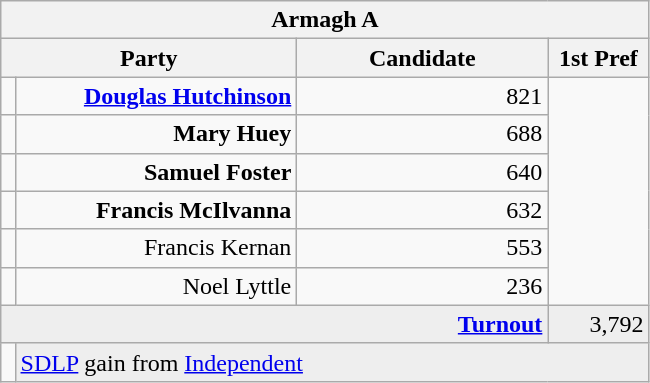<table class="wikitable">
<tr>
<th colspan="4" align="center">Armagh A</th>
</tr>
<tr>
<th colspan="2" align="center" width=190>Party</th>
<th width=160>Candidate</th>
<th width=60>1st Pref</th>
</tr>
<tr>
<td></td>
<td align="right"><strong><a href='#'>Douglas Hutchinson</a></strong></td>
<td align="right">821</td>
</tr>
<tr>
<td></td>
<td align="right"><strong>Mary Huey</strong></td>
<td align="right">688</td>
</tr>
<tr>
<td></td>
<td align="right"><strong>Samuel Foster</strong></td>
<td align="right">640</td>
</tr>
<tr>
<td></td>
<td align="right"><strong>Francis McIlvanna</strong></td>
<td align="right">632</td>
</tr>
<tr>
<td></td>
<td align="right">Francis Kernan</td>
<td align="right">553</td>
</tr>
<tr>
<td></td>
<td align="right">Noel Lyttle</td>
<td align="right">236</td>
</tr>
<tr bgcolor="EEEEEE">
<td colspan=3 align="right"><strong><a href='#'>Turnout</a></strong></td>
<td align="right">3,792</td>
</tr>
<tr>
<td bgcolor=></td>
<td colspan=3 bgcolor="EEEEEE"><a href='#'>SDLP</a> gain from <a href='#'>Independent</a></td>
</tr>
</table>
